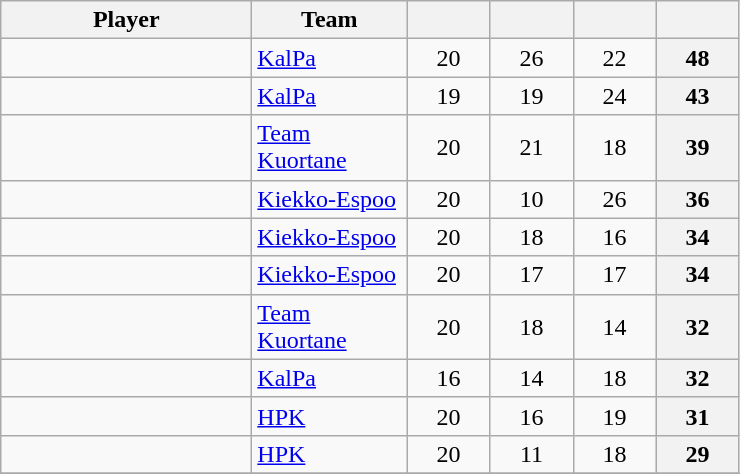<table class="wikitable sortable" style="text-align: center">
<tr>
<th style="width: 10em;">Player</th>
<th style="width: 6em;">Team</th>
<th style="width: 3em;"></th>
<th style="width: 3em;"></th>
<th style="width: 3em;"></th>
<th style="width: 3em;"></th>
</tr>
<tr>
<td style="text-align:left;"></td>
<td style="text-align:left;"><a href='#'>KalPa</a></td>
<td>20</td>
<td>26</td>
<td>22</td>
<th>48</th>
</tr>
<tr>
<td style="text-align:left;"></td>
<td style="text-align:left;"><a href='#'>KalPa</a></td>
<td>19</td>
<td>19</td>
<td>24</td>
<th>43</th>
</tr>
<tr>
<td style="text-align:left;"></td>
<td style="text-align:left;"><a href='#'>Team Kuortane</a></td>
<td>20</td>
<td>21</td>
<td>18</td>
<th>39</th>
</tr>
<tr>
<td style="text-align:left;"></td>
<td style="text-align:left;"><a href='#'>Kiekko-Espoo</a></td>
<td>20</td>
<td>10</td>
<td>26</td>
<th>36</th>
</tr>
<tr>
<td style="text-align:left;"></td>
<td style="text-align:left;"><a href='#'>Kiekko-Espoo</a></td>
<td>20</td>
<td>18</td>
<td>16</td>
<th>34</th>
</tr>
<tr>
<td style="text-align:left;"></td>
<td style="text-align:left;"><a href='#'>Kiekko-Espoo</a></td>
<td>20</td>
<td>17</td>
<td>17</td>
<th>34</th>
</tr>
<tr>
<td style="text-align:left;"></td>
<td style="text-align:left;"><a href='#'>Team Kuortane</a></td>
<td>20</td>
<td>18</td>
<td>14</td>
<th>32</th>
</tr>
<tr>
<td style="text-align:left;"></td>
<td style="text-align:left;"><a href='#'>KalPa</a></td>
<td>16</td>
<td>14</td>
<td>18</td>
<th>32</th>
</tr>
<tr>
<td style="text-align:left;"></td>
<td style="text-align:left;"><a href='#'>HPK</a></td>
<td>20</td>
<td>16</td>
<td>19</td>
<th>31</th>
</tr>
<tr>
<td style="text-align:left;"></td>
<td style="text-align:left;"><a href='#'>HPK</a></td>
<td>20</td>
<td>11</td>
<td>18</td>
<th>29</th>
</tr>
<tr>
</tr>
</table>
